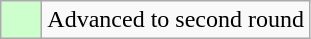<table class="wikitable" style="text-align: center;">
<tr>
<td bgcolor=#ccffcc style="width: 20px;"></td>
<td align=left>Advanced to second round</td>
</tr>
</table>
